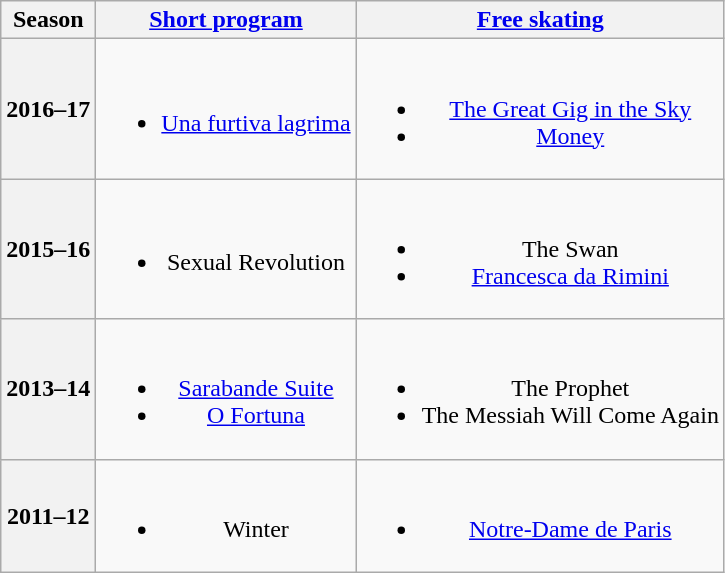<table class="wikitable" style="text-align:center">
<tr>
<th>Season</th>
<th><a href='#'>Short program</a></th>
<th><a href='#'>Free skating</a></th>
</tr>
<tr>
<th>2016–17 <br> </th>
<td><br><ul><li><a href='#'>Una furtiva lagrima</a> <br></li></ul></td>
<td><br><ul><li><a href='#'>The Great Gig in the Sky</a> <br></li><li><a href='#'>Money</a> <br></li></ul></td>
</tr>
<tr>
<th>2015–16 <br> </th>
<td><br><ul><li>Sexual Revolution <br></li></ul></td>
<td><br><ul><li>The Swan <br></li><li><a href='#'>Francesca da Rimini</a> <br></li></ul></td>
</tr>
<tr>
<th>2013–14 <br> </th>
<td><br><ul><li><a href='#'>Sarabande Suite</a> <br></li><li><a href='#'>O Fortuna</a> <br></li></ul></td>
<td><br><ul><li>The Prophet <br></li><li>The Messiah Will Come Again <br></li></ul></td>
</tr>
<tr>
<th>2011–12 <br> </th>
<td><br><ul><li>Winter <br></li></ul></td>
<td><br><ul><li><a href='#'>Notre-Dame de Paris</a> <br></li></ul></td>
</tr>
</table>
